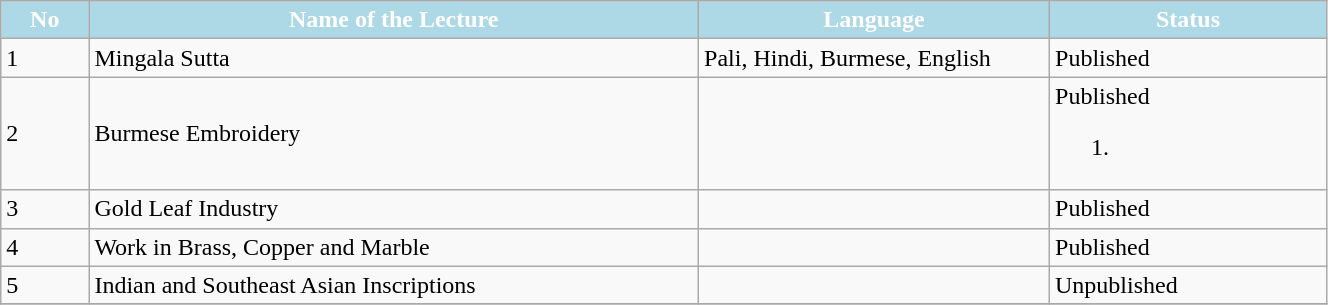<table class="wikitable" width="70%">
<tr style="background:lightblue; color:white" align=center>
<td style="width:1%"><strong>No</strong></td>
<td style="width:10%"><strong> Name of the Lecture</strong></td>
<td style="width:5%"><strong>Language</strong></td>
<td style="width:3%"><strong>Status</strong></td>
</tr>
<tr>
<td>1</td>
<td>Mingala Sutta</td>
<td>Pali, Hindi, Burmese, English</td>
<td>Published</td>
</tr>
<tr>
<td>2</td>
<td>Burmese Embroidery</td>
<td></td>
<td>Published<br><ol><li></li></ol></td>
</tr>
<tr>
<td>3</td>
<td>Gold Leaf Industry</td>
<td></td>
<td>Published</td>
</tr>
<tr>
<td>4</td>
<td>Work in Brass, Copper and Marble</td>
<td></td>
<td>Published</td>
</tr>
<tr>
<td>5</td>
<td>Indian and Southeast Asian Inscriptions</td>
<td></td>
<td>Unpublished</td>
</tr>
<tr>
</tr>
</table>
